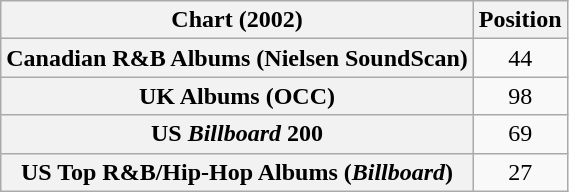<table class="wikitable sortable plainrowheaders" style="text-align:center">
<tr>
<th scope="col">Chart (2002)</th>
<th scope="col">Position</th>
</tr>
<tr>
<th scope="row">Canadian R&B Albums (Nielsen SoundScan)</th>
<td>44</td>
</tr>
<tr>
<th scope="row">UK Albums (OCC)</th>
<td>98</td>
</tr>
<tr>
<th scope="row">US <em>Billboard</em> 200</th>
<td>69</td>
</tr>
<tr>
<th scope="row">US Top R&B/Hip-Hop Albums (<em>Billboard</em>)</th>
<td>27</td>
</tr>
</table>
